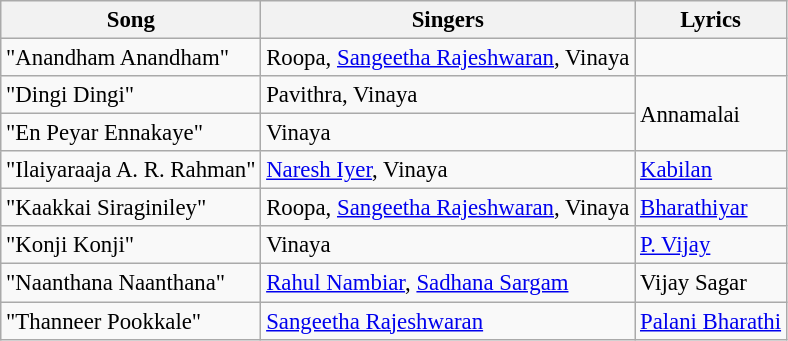<table class="wikitable" style="font-size:95%;">
<tr>
<th>Song</th>
<th>Singers</th>
<th>Lyrics</th>
</tr>
<tr>
<td>"Anandham Anandham"</td>
<td>Roopa, <a href='#'>Sangeetha Rajeshwaran</a>, Vinaya</td>
<td></td>
</tr>
<tr>
<td>"Dingi Dingi"</td>
<td>Pavithra, Vinaya</td>
<td rowspan=2>Annamalai</td>
</tr>
<tr>
<td>"En Peyar Ennakaye"</td>
<td>Vinaya</td>
</tr>
<tr>
<td>"Ilaiyaraaja A. R. Rahman"</td>
<td><a href='#'>Naresh Iyer</a>, Vinaya</td>
<td><a href='#'>Kabilan</a></td>
</tr>
<tr>
<td>"Kaakkai Siraginiley"</td>
<td>Roopa, <a href='#'>Sangeetha Rajeshwaran</a>, Vinaya</td>
<td><a href='#'>Bharathiyar</a></td>
</tr>
<tr>
<td>"Konji Konji"</td>
<td>Vinaya</td>
<td><a href='#'>P. Vijay</a></td>
</tr>
<tr>
<td>"Naanthana Naanthana"</td>
<td><a href='#'>Rahul Nambiar</a>, <a href='#'>Sadhana Sargam</a></td>
<td>Vijay Sagar</td>
</tr>
<tr>
<td>"Thanneer Pookkale"</td>
<td><a href='#'>Sangeetha Rajeshwaran</a></td>
<td><a href='#'>Palani Bharathi</a></td>
</tr>
</table>
